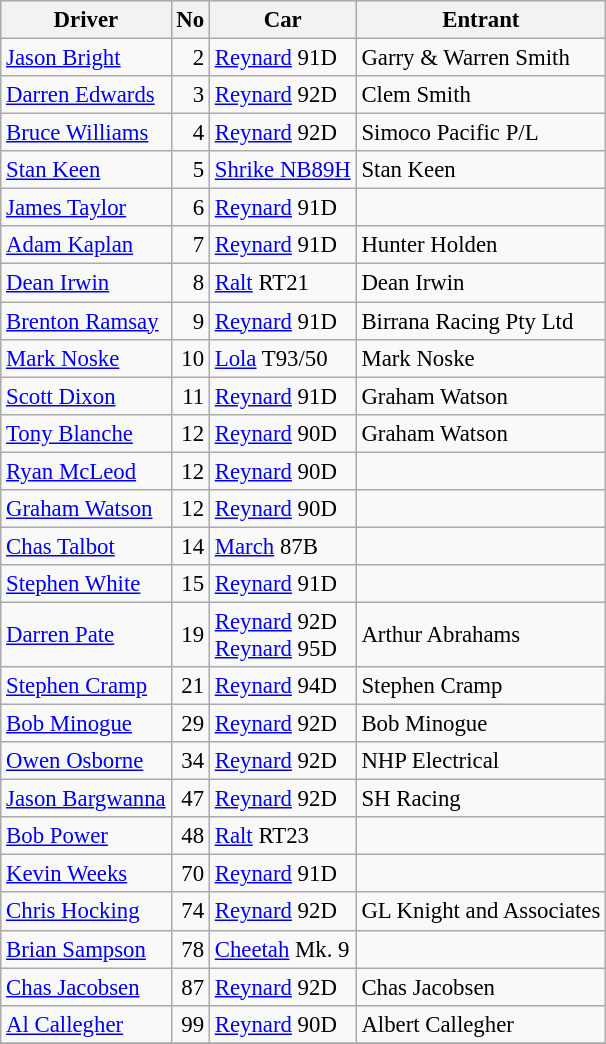<table class="wikitable" style="font-size: 95%;">
<tr>
<th>Driver</th>
<th>No</th>
<th>Car</th>
<th>Entrant</th>
</tr>
<tr>
<td> <a href='#'>Jason Bright</a></td>
<td align="right">2</td>
<td><a href='#'>Reynard</a> 91D</td>
<td>Garry & Warren Smith</td>
</tr>
<tr>
<td> <a href='#'>Darren Edwards</a></td>
<td align="right">3</td>
<td><a href='#'>Reynard</a> 92D</td>
<td>Clem Smith</td>
</tr>
<tr>
<td> <a href='#'>Bruce Williams</a></td>
<td align="right">4</td>
<td><a href='#'>Reynard</a> 92D</td>
<td>Simoco Pacific P/L</td>
</tr>
<tr>
<td> <a href='#'>Stan Keen</a></td>
<td align="right">5</td>
<td><a href='#'>Shrike NB89H</a></td>
<td>Stan Keen</td>
</tr>
<tr>
<td> <a href='#'>James Taylor</a></td>
<td align="right">6</td>
<td><a href='#'>Reynard</a> 91D</td>
<td></td>
</tr>
<tr>
<td> <a href='#'>Adam Kaplan</a></td>
<td align="right">7</td>
<td><a href='#'>Reynard</a> 91D</td>
<td>Hunter Holden</td>
</tr>
<tr>
<td> <a href='#'>Dean Irwin</a></td>
<td align="right">8</td>
<td><a href='#'>Ralt</a> RT21</td>
<td>Dean Irwin</td>
</tr>
<tr>
<td> <a href='#'>Brenton Ramsay</a></td>
<td align="right">9</td>
<td><a href='#'>Reynard</a> 91D</td>
<td>Birrana Racing Pty Ltd</td>
</tr>
<tr>
<td> <a href='#'>Mark Noske</a></td>
<td align="right">10</td>
<td><a href='#'>Lola</a> T93/50</td>
<td>Mark Noske</td>
</tr>
<tr>
<td> <a href='#'>Scott Dixon</a></td>
<td align="right">11</td>
<td><a href='#'>Reynard</a> 91D</td>
<td>Graham Watson</td>
</tr>
<tr>
<td> <a href='#'>Tony Blanche</a></td>
<td align="right">12</td>
<td><a href='#'>Reynard</a> 90D</td>
<td>Graham Watson</td>
</tr>
<tr>
<td> <a href='#'>Ryan McLeod</a></td>
<td align="right">12</td>
<td><a href='#'>Reynard</a> 90D</td>
<td></td>
</tr>
<tr>
<td> <a href='#'>Graham Watson</a></td>
<td align="right">12</td>
<td><a href='#'>Reynard</a> 90D</td>
<td></td>
</tr>
<tr>
<td> <a href='#'>Chas Talbot</a></td>
<td align="right">14</td>
<td><a href='#'>March</a> 87B</td>
<td></td>
</tr>
<tr>
<td> <a href='#'>Stephen White</a></td>
<td align="right">15</td>
<td><a href='#'>Reynard</a> 91D</td>
<td></td>
</tr>
<tr>
<td> <a href='#'>Darren Pate</a></td>
<td align="right">19</td>
<td><a href='#'>Reynard</a> 92D<br> <a href='#'>Reynard</a> 95D</td>
<td>Arthur Abrahams</td>
</tr>
<tr>
<td> <a href='#'>Stephen Cramp</a></td>
<td align="right">21</td>
<td><a href='#'>Reynard</a> 94D</td>
<td>Stephen Cramp</td>
</tr>
<tr>
<td> <a href='#'>Bob Minogue</a></td>
<td align="right">29</td>
<td><a href='#'>Reynard</a> 92D</td>
<td>Bob Minogue</td>
</tr>
<tr>
<td> <a href='#'>Owen Osborne</a></td>
<td align="right">34</td>
<td><a href='#'>Reynard</a> 92D</td>
<td>NHP Electrical</td>
</tr>
<tr>
<td> <a href='#'>Jason Bargwanna</a></td>
<td align="right">47</td>
<td><a href='#'>Reynard</a> 92D</td>
<td>SH Racing</td>
</tr>
<tr>
<td> <a href='#'>Bob Power</a></td>
<td align="right">48</td>
<td><a href='#'>Ralt</a> RT23</td>
<td></td>
</tr>
<tr>
<td> <a href='#'>Kevin Weeks</a></td>
<td align="right">70</td>
<td><a href='#'>Reynard</a> 91D</td>
<td></td>
</tr>
<tr>
<td> <a href='#'>Chris Hocking</a></td>
<td align="right">74</td>
<td><a href='#'>Reynard</a> 92D</td>
<td>GL Knight and Associates</td>
</tr>
<tr>
<td> <a href='#'>Brian Sampson</a></td>
<td align="right">78</td>
<td><a href='#'>Cheetah</a> Mk. 9</td>
<td></td>
</tr>
<tr>
<td> <a href='#'>Chas Jacobsen</a></td>
<td align="right">87</td>
<td><a href='#'>Reynard</a> 92D</td>
<td>Chas Jacobsen</td>
</tr>
<tr>
<td> <a href='#'>Al Callegher</a></td>
<td align="right">99</td>
<td><a href='#'>Reynard</a> 90D</td>
<td>Albert Callegher</td>
</tr>
<tr>
</tr>
</table>
